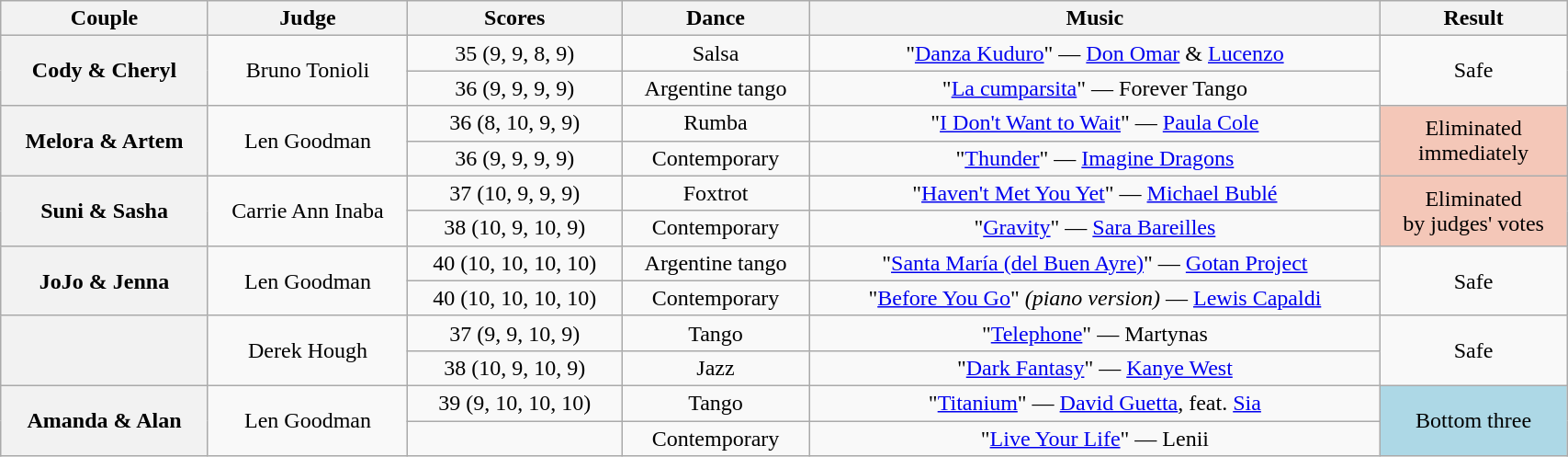<table class="wikitable sortable" style="text-align:center; width: 90%">
<tr>
<th scope="col">Couple</th>
<th scope="col" class="unsortable">Judge</th>
<th scope="col">Scores</th>
<th scope="col" class="unsortable">Dance</th>
<th scope="col" class="unsortable">Music</th>
<th scope="col" class="unsortable">Result</th>
</tr>
<tr>
<th scope="row" rowspan="2">Cody & Cheryl</th>
<td rowspan="2">Bruno Tonioli</td>
<td>35 (9, 9, 8, 9)</td>
<td>Salsa</td>
<td>"<a href='#'>Danza Kuduro</a>" — <a href='#'>Don Omar</a> & <a href='#'>Lucenzo</a></td>
<td rowspan="2">Safe</td>
</tr>
<tr>
<td>36 (9, 9, 9, 9)</td>
<td>Argentine tango</td>
<td>"<a href='#'>La cumparsita</a>" — Forever Tango</td>
</tr>
<tr>
<th scope="row" rowspan=2>Melora & Artem</th>
<td rowspan="2">Len Goodman</td>
<td>36 (8, 10, 9, 9)</td>
<td>Rumba</td>
<td>"<a href='#'>I Don't Want to Wait</a>" — <a href='#'>Paula Cole</a></td>
<td rowspan="2" bgcolor=f4c7b8>Eliminated<br>immediately</td>
</tr>
<tr>
<td>36 (9, 9, 9, 9)</td>
<td>Contemporary</td>
<td>"<a href='#'>Thunder</a>" — <a href='#'>Imagine Dragons</a></td>
</tr>
<tr>
<th scope="row" rowspan="2">Suni & Sasha</th>
<td rowspan="2">Carrie Ann Inaba</td>
<td>37 (10, 9, 9, 9)</td>
<td>Foxtrot</td>
<td>"<a href='#'>Haven't Met You Yet</a>" — <a href='#'>Michael Bublé</a></td>
<td rowspan="2" bgcolor=f4c7b8>Eliminated<br>by judges' votes</td>
</tr>
<tr>
<td>38 (10, 9, 10, 9)</td>
<td>Contemporary</td>
<td>"<a href='#'>Gravity</a>" — <a href='#'>Sara Bareilles</a></td>
</tr>
<tr>
<th scope="row" rowspan="2">JoJo & Jenna</th>
<td rowspan="2">Len Goodman</td>
<td>40 (10, 10, 10, 10)</td>
<td>Argentine tango</td>
<td>"<a href='#'>Santa María (del Buen Ayre)</a>" — <a href='#'>Gotan Project</a></td>
<td rowspan="2">Safe</td>
</tr>
<tr>
<td>40 (10, 10, 10, 10)</td>
<td>Contemporary</td>
<td>"<a href='#'>Before You Go</a>" <em>(piano version)</em> — <a href='#'>Lewis Capaldi</a></td>
</tr>
<tr>
<th scope="row" rowspan="2"></th>
<td rowspan="2">Derek Hough</td>
<td>37 (9, 9, 10, 9)</td>
<td>Tango</td>
<td>"<a href='#'>Telephone</a>" — Martynas</td>
<td rowspan="2">Safe</td>
</tr>
<tr>
<td>38 (10, 9, 10, 9)</td>
<td>Jazz</td>
<td>"<a href='#'>Dark Fantasy</a>" — <a href='#'>Kanye West</a></td>
</tr>
<tr>
<th scope="row" rowspan=2>Amanda & Alan</th>
<td rowspan="2">Len Goodman</td>
<td>39 (9, 10, 10, 10)</td>
<td>Tango</td>
<td>"<a href='#'>Titanium</a>" — <a href='#'>David Guetta</a>, feat. <a href='#'>Sia</a></td>
<td rowspan="2" bgcolor=lightblue>Bottom three</td>
</tr>
<tr>
<td></td>
<td>Contemporary</td>
<td>"<a href='#'>Live Your Life</a>" — Lenii</td>
</tr>
</table>
